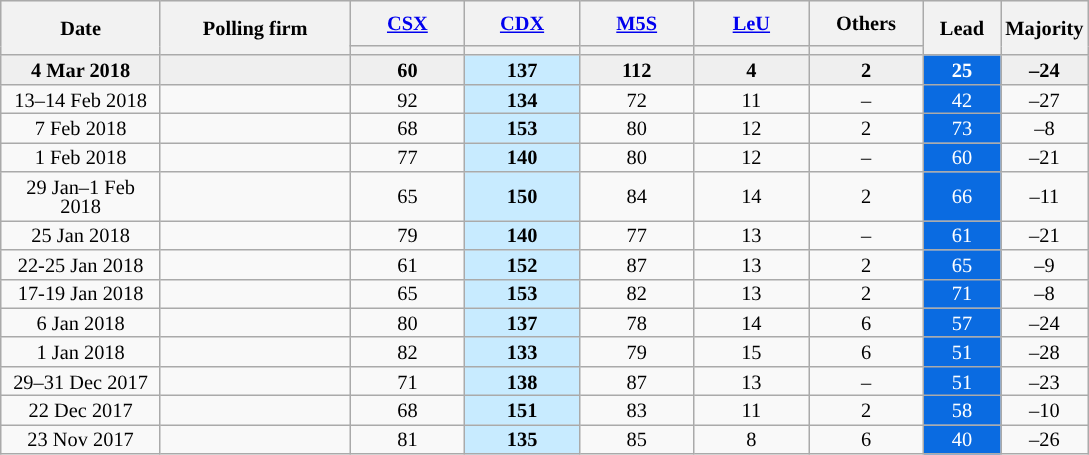<table class="wikitable collapsible" style="text-align:center;font-size:85%;line-height:13px">
<tr style="height:30px; background-color:#E9E9E9">
<th style="width:100px;" rowspan="2">Date</th>
<th style="width:120px;" rowspan="2">Polling firm</th>
<th style="width:70px;"><a href='#'>CSX</a></th>
<th style="width:70px;"><a href='#'>CDX</a></th>
<th style="width:70px;"><a href='#'>M5S</a></th>
<th style="width:70px;"><a href='#'>LeU</a></th>
<th style="width:70px;">Others</th>
<th style="width:45px;" rowspan="2">Lead</th>
<th style="width:45px;" rowspan="2">Majority</th>
</tr>
<tr>
<th style="background:"></th>
<th style="background:"></th>
<th style="background:"></th>
<th style="background:"></th>
<th style="background:"></th>
</tr>
<tr style="background:#EFEFEF; font-weight:bold;">
<td>4 Mar 2018</td>
<td> </td>
<td>60</td>
<td style="background:#C8EBFF"><strong>137</strong></td>
<td>112</td>
<td>4</td>
<td>2</td>
<td style="background:#0A6BE1; color:white;">25</td>
<td>–24</td>
</tr>
<tr>
<td>13–14 Feb 2018</td>
<td></td>
<td>92</td>
<td style="background:#C8EBFF"><strong>134</strong></td>
<td>72</td>
<td>11</td>
<td>–</td>
<td style="background:#0A6BE1; color:white;">42</td>
<td>–27</td>
</tr>
<tr>
<td>7 Feb 2018</td>
<td></td>
<td>68</td>
<td style="background:#C8EBFF"><strong>153</strong></td>
<td>80</td>
<td>12</td>
<td>2</td>
<td style="background:#0A6BE1; color:white;">73</td>
<td>–8</td>
</tr>
<tr>
<td>1 Feb 2018</td>
<td></td>
<td>77</td>
<td style="background:#C8EBFF"><strong>140</strong></td>
<td>80</td>
<td>12</td>
<td>–</td>
<td style="background:#0A6BE1; color:white;">60</td>
<td>–21</td>
</tr>
<tr>
<td>29 Jan–1 Feb 2018</td>
<td> </td>
<td>65</td>
<td style="background:#C8EBFF"><strong>150</strong></td>
<td>84</td>
<td>14</td>
<td>2</td>
<td style="background:#0A6BE1; color:white;">66</td>
<td>–11</td>
</tr>
<tr>
<td>25 Jan 2018</td>
<td></td>
<td>79</td>
<td style="background:#C8EBFF"><strong>140</strong></td>
<td>77</td>
<td>13</td>
<td>–</td>
<td style="background:#0A6BE1; color:white;">61</td>
<td>–21</td>
</tr>
<tr>
<td>22-25 Jan 2018</td>
<td></td>
<td>61</td>
<td style="background:#C8EBFF"><strong>152</strong></td>
<td>87</td>
<td>13</td>
<td>2</td>
<td style="background:#0A6BE1; color:white;">65</td>
<td>–9</td>
</tr>
<tr>
<td>17-19 Jan 2018</td>
<td> </td>
<td>65</td>
<td style="background:#C8EBFF"><strong>153</strong></td>
<td>82</td>
<td>13</td>
<td>2</td>
<td style="background:#0A6BE1; color:white;">71</td>
<td>–8</td>
</tr>
<tr>
<td>6 Jan 2018</td>
<td></td>
<td>80</td>
<td style="background:#C8EBFF"><strong>137</strong></td>
<td>78</td>
<td>14</td>
<td>6</td>
<td style="background:#0A6BE1; color:white;">57</td>
<td>–24</td>
</tr>
<tr>
<td>1 Jan 2018</td>
<td></td>
<td>82</td>
<td style="background:#C8EBFF"><strong>133</strong></td>
<td>79</td>
<td>15</td>
<td>6</td>
<td style="background:#0A6BE1; color:white;">51</td>
<td>–28</td>
</tr>
<tr>
<td>29–31 Dec 2017</td>
<td></td>
<td>71</td>
<td style="background:#C8EBFF"><strong>138</strong></td>
<td>87</td>
<td>13</td>
<td>–</td>
<td style="background:#0A6BE1; color:white;">51</td>
<td>–23</td>
</tr>
<tr>
<td>22 Dec 2017</td>
<td></td>
<td>68</td>
<td style="background:#C8EBFF"><strong>151</strong></td>
<td>83</td>
<td>11</td>
<td>2</td>
<td style="background:#0A6BE1; color:white;">58</td>
<td>–10</td>
</tr>
<tr>
<td>23 Nov 2017</td>
<td></td>
<td>81</td>
<td style="background:#C8EBFF"><strong>135</strong></td>
<td>85</td>
<td>8</td>
<td>6</td>
<td style="background:#0A6BE1; color:white;">40</td>
<td>–26</td>
</tr>
</table>
